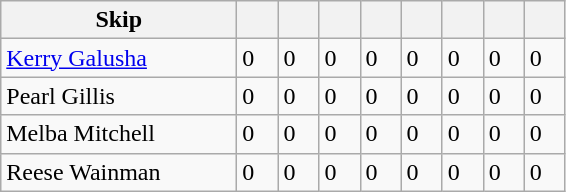<table class=wikitable>
<tr>
<th width=150>Skip</th>
<th width=20></th>
<th width=20></th>
<th width=20></th>
<th width=20></th>
<th width=20></th>
<th width=20></th>
<th width=20></th>
<th width=20></th>
</tr>
<tr>
<td><a href='#'>Kerry Galusha</a></td>
<td>0</td>
<td>0</td>
<td>0</td>
<td>0</td>
<td>0</td>
<td>0</td>
<td>0</td>
<td>0</td>
</tr>
<tr>
<td>Pearl Gillis</td>
<td>0</td>
<td>0</td>
<td>0</td>
<td>0</td>
<td>0</td>
<td>0</td>
<td>0</td>
<td>0</td>
</tr>
<tr>
<td>Melba Mitchell</td>
<td>0</td>
<td>0</td>
<td>0</td>
<td>0</td>
<td>0</td>
<td>0</td>
<td>0</td>
<td>0</td>
</tr>
<tr>
<td>Reese Wainman</td>
<td>0</td>
<td>0</td>
<td>0</td>
<td>0</td>
<td>0</td>
<td>0</td>
<td>0</td>
<td>0</td>
</tr>
</table>
